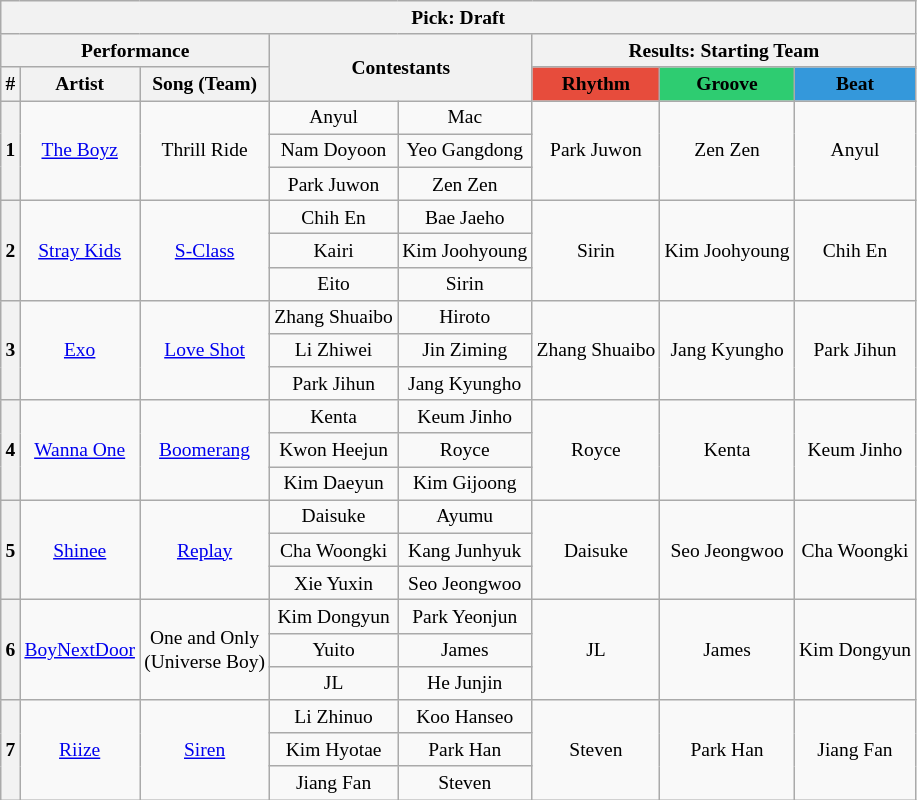<table class="wikitable" style="text-align:center; font-size: small">
<tr>
<th colspan="8">Pick: Draft</th>
</tr>
<tr>
<th colspan="3">Performance</th>
<th colspan="2" rowspan="3">Contestants</th>
<th colspan="3" rowspan="2">Results: Starting Team</th>
</tr>
<tr>
<th rowspan="2">#</th>
<th rowspan="2">Artist</th>
<th rowspan="2">Song (Team)</th>
</tr>
<tr>
<th style="background:#e74c3c">Rhythm</th>
<th style="background:#2ecc71">Groove</th>
<th style="background-color:#3498db">Beat</th>
</tr>
<tr>
<th rowspan="3">1</th>
<td rowspan="3"><a href='#'>The Boyz</a></td>
<td rowspan="3">Thrill Ride</td>
<td>Anyul</td>
<td>Mac</td>
<td rowspan="3">Park Juwon</td>
<td rowspan="3">Zen Zen</td>
<td rowspan="3">Anyul</td>
</tr>
<tr>
<td>Nam Doyoon</td>
<td>Yeo Gangdong</td>
</tr>
<tr>
<td>Park Juwon</td>
<td>Zen Zen</td>
</tr>
<tr>
<th rowspan="3">2</th>
<td rowspan="3"><a href='#'>Stray Kids</a></td>
<td rowspan="3"><a href='#'>S-Class</a></td>
<td>Chih En</td>
<td>Bae Jaeho</td>
<td rowspan="3">Sirin</td>
<td rowspan="3">Kim Joohyoung</td>
<td rowspan="3">Chih En</td>
</tr>
<tr>
<td>Kairi</td>
<td>Kim Joohyoung</td>
</tr>
<tr>
<td>Eito</td>
<td>Sirin</td>
</tr>
<tr>
<th rowspan="3">3</th>
<td rowspan="3"><a href='#'>Exo</a></td>
<td rowspan="3"><a href='#'>Love Shot</a></td>
<td>Zhang Shuaibo</td>
<td>Hiroto</td>
<td rowspan="3">Zhang Shuaibo</td>
<td rowspan="3">Jang Kyungho</td>
<td rowspan="3">Park Jihun</td>
</tr>
<tr>
<td>Li Zhiwei</td>
<td>Jin Ziming</td>
</tr>
<tr>
<td>Park Jihun</td>
<td>Jang Kyungho</td>
</tr>
<tr>
<th rowspan="3">4</th>
<td rowspan="3"><a href='#'>Wanna One</a></td>
<td rowspan="3"><a href='#'>Boomerang</a></td>
<td>Kenta</td>
<td>Keum Jinho</td>
<td rowspan="3">Royce</td>
<td rowspan="3">Kenta</td>
<td rowspan="3">Keum Jinho</td>
</tr>
<tr>
<td>Kwon Heejun</td>
<td>Royce</td>
</tr>
<tr>
<td>Kim Daeyun</td>
<td>Kim Gijoong</td>
</tr>
<tr>
<th rowspan="3">5</th>
<td rowspan="3"><a href='#'>Shinee</a></td>
<td rowspan="3"><a href='#'>Replay</a></td>
<td>Daisuke</td>
<td>Ayumu</td>
<td rowspan="3">Daisuke</td>
<td rowspan="3">Seo Jeongwoo</td>
<td rowspan="3">Cha Woongki</td>
</tr>
<tr>
<td>Cha Woongki</td>
<td>Kang Junhyuk</td>
</tr>
<tr>
<td>Xie Yuxin</td>
<td>Seo Jeongwoo</td>
</tr>
<tr>
<th rowspan="3">6</th>
<td rowspan="3"><a href='#'>BoyNextDoor</a></td>
<td rowspan="3">One and Only <br> (Universe Boy)</td>
<td>Kim Dongyun</td>
<td>Park Yeonjun</td>
<td rowspan="3">JL</td>
<td rowspan="3">James</td>
<td rowspan="3">Kim Dongyun</td>
</tr>
<tr>
<td>Yuito</td>
<td>James</td>
</tr>
<tr>
<td>JL</td>
<td>He Junjin</td>
</tr>
<tr>
<th rowspan="3">7</th>
<td rowspan="3"><a href='#'>Riize</a></td>
<td rowspan="3"><a href='#'>Siren</a></td>
<td>Li Zhinuo</td>
<td>Koo Hanseo</td>
<td rowspan="3">Steven</td>
<td rowspan="3">Park Han</td>
<td rowspan="3">Jiang Fan</td>
</tr>
<tr>
<td>Kim Hyotae</td>
<td>Park Han</td>
</tr>
<tr>
<td>Jiang Fan</td>
<td>Steven</td>
</tr>
</table>
